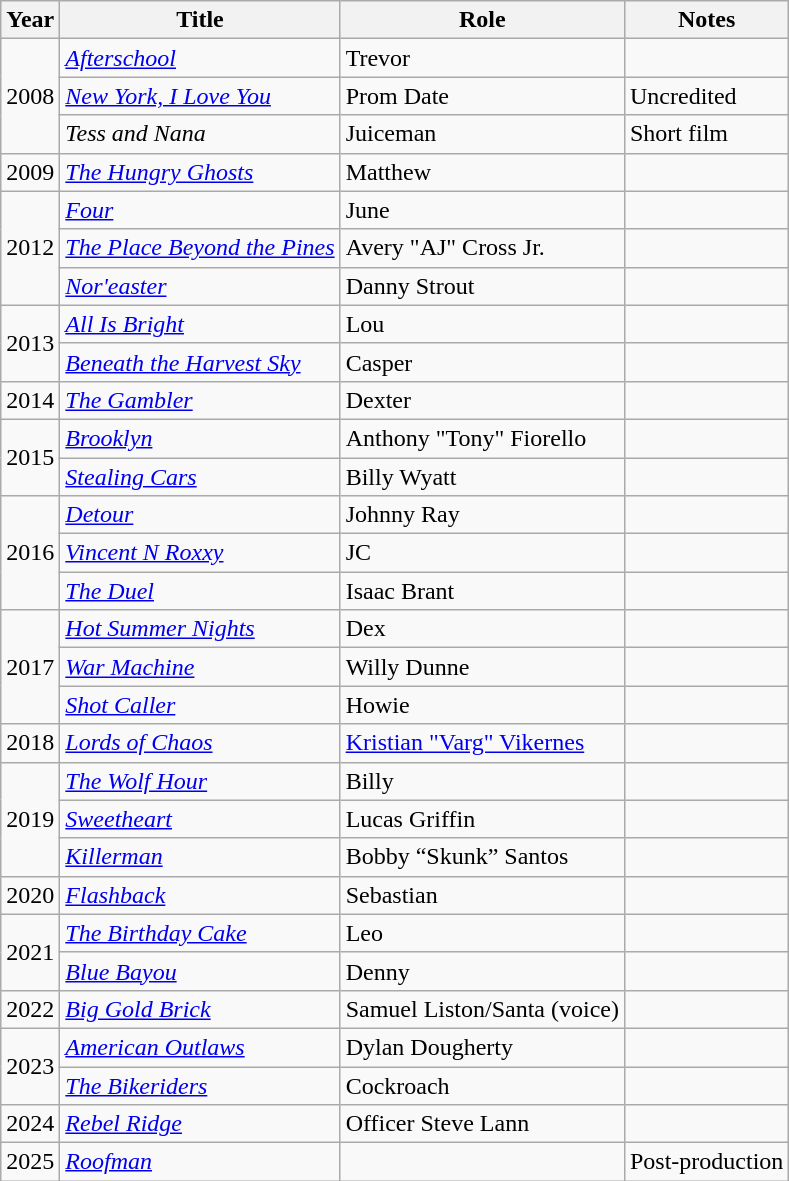<table class="wikitable sortable">
<tr>
<th>Year</th>
<th>Title</th>
<th>Role</th>
<th>Notes</th>
</tr>
<tr>
<td rowspan="3">2008</td>
<td><em><a href='#'>Afterschool</a></em></td>
<td>Trevor</td>
<td></td>
</tr>
<tr>
<td><em><a href='#'>New York, I Love You</a></em></td>
<td>Prom Date</td>
<td>Uncredited</td>
</tr>
<tr>
<td><em>Tess and Nana</em></td>
<td>Juiceman</td>
<td>Short film</td>
</tr>
<tr>
<td>2009</td>
<td><em><a href='#'>The Hungry Ghosts</a></em></td>
<td>Matthew</td>
<td></td>
</tr>
<tr>
<td rowspan="3">2012</td>
<td><em><a href='#'>Four</a></em></td>
<td>June</td>
<td></td>
</tr>
<tr>
<td><em><a href='#'>The Place Beyond the Pines</a></em></td>
<td>Avery "AJ" Cross Jr.</td>
<td></td>
</tr>
<tr>
<td><em><a href='#'>Nor'easter</a></em></td>
<td>Danny Strout</td>
<td></td>
</tr>
<tr>
<td rowspan="2">2013</td>
<td><em><a href='#'>All Is Bright</a></em></td>
<td>Lou</td>
<td></td>
</tr>
<tr>
<td><em><a href='#'>Beneath the Harvest Sky</a></em></td>
<td>Casper</td>
<td></td>
</tr>
<tr>
<td>2014</td>
<td><em><a href='#'>The Gambler</a></em></td>
<td>Dexter</td>
<td></td>
</tr>
<tr>
<td rowspan="2">2015</td>
<td><em><a href='#'>Brooklyn</a></em></td>
<td>Anthony "Tony" Fiorello</td>
<td></td>
</tr>
<tr>
<td><em><a href='#'>Stealing Cars</a></em></td>
<td>Billy Wyatt</td>
<td></td>
</tr>
<tr>
<td rowspan="3">2016</td>
<td><em><a href='#'>Detour</a></em></td>
<td>Johnny Ray</td>
<td></td>
</tr>
<tr>
<td><em><a href='#'>Vincent N Roxxy</a></em></td>
<td>JC</td>
<td></td>
</tr>
<tr>
<td><em><a href='#'>The Duel</a></em></td>
<td>Isaac Brant</td>
<td></td>
</tr>
<tr>
<td rowspan="3">2017</td>
<td><em><a href='#'>Hot Summer Nights</a></em></td>
<td>Dex</td>
<td></td>
</tr>
<tr>
<td><em><a href='#'>War Machine</a></em></td>
<td>Willy Dunne</td>
<td></td>
</tr>
<tr>
<td><em><a href='#'>Shot Caller</a></em></td>
<td>Howie</td>
<td></td>
</tr>
<tr>
<td>2018</td>
<td><em><a href='#'>Lords of Chaos</a></em></td>
<td><a href='#'>Kristian "Varg" Vikernes</a></td>
<td></td>
</tr>
<tr>
<td rowspan="3">2019</td>
<td><em><a href='#'>The Wolf Hour</a></em></td>
<td>Billy</td>
<td></td>
</tr>
<tr>
<td><em><a href='#'>Sweetheart</a></em></td>
<td>Lucas Griffin</td>
<td></td>
</tr>
<tr>
<td><em><a href='#'>Killerman</a></em></td>
<td>Bobby “Skunk” Santos</td>
<td></td>
</tr>
<tr>
<td>2020</td>
<td><em><a href='#'>Flashback</a></em></td>
<td>Sebastian</td>
<td></td>
</tr>
<tr>
<td rowspan="2">2021</td>
<td><em><a href='#'>The Birthday Cake</a></em></td>
<td>Leo</td>
<td></td>
</tr>
<tr>
<td><em><a href='#'>Blue Bayou</a></em></td>
<td>Denny</td>
<td></td>
</tr>
<tr>
<td>2022</td>
<td><em><a href='#'>Big Gold Brick</a></em></td>
<td>Samuel Liston/Santa (voice)</td>
<td></td>
</tr>
<tr>
<td rowspan="2">2023</td>
<td><em><a href='#'>American Outlaws</a></em></td>
<td>Dylan Dougherty</td>
<td></td>
</tr>
<tr>
<td><em><a href='#'>The Bikeriders</a></em></td>
<td>Cockroach</td>
<td></td>
</tr>
<tr>
<td>2024</td>
<td><em><a href='#'>Rebel Ridge</a></em></td>
<td>Officer Steve Lann</td>
<td></td>
</tr>
<tr>
<td>2025</td>
<td><em><a href='#'>Roofman</a></em></td>
<td></td>
<td>Post-production</td>
</tr>
</table>
